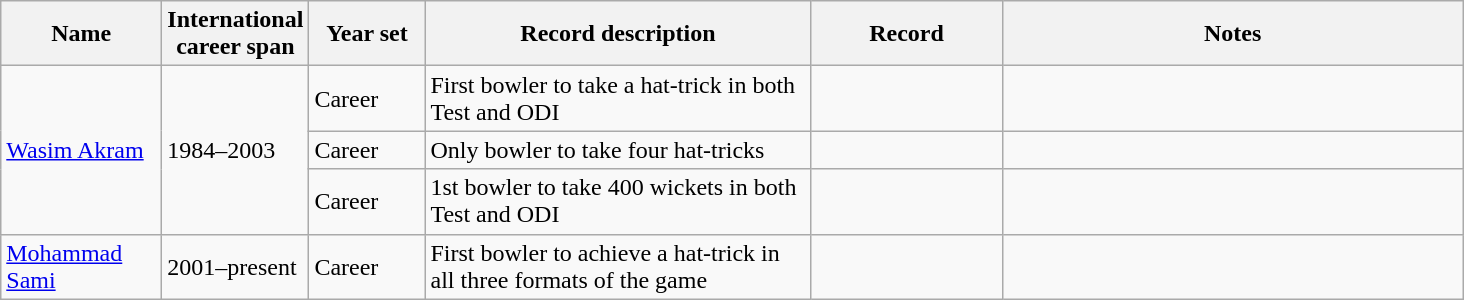<table class="wikitable">
<tr>
<th scope="col" style="width:100px;">Name</th>
<th scope="col" style="width:90px;">International career span</th>
<th scope="col" style="width:70px;">Year set</th>
<th scope="col" style="width:250px;">Record description</th>
<th scope="col" style="width:120px;">Record</th>
<th scope="col" style="width:300px;">Notes</th>
</tr>
<tr>
<td rowspan="3"><a href='#'>Wasim Akram</a></td>
<td rowspan="3">1984–2003</td>
<td>Career</td>
<td>First bowler to take a hat-trick in both Test and ODI</td>
<td></td>
<td></td>
</tr>
<tr>
<td>Career</td>
<td>Only bowler to take four hat-tricks</td>
<td></td>
<td></td>
</tr>
<tr>
<td>Career</td>
<td>1st bowler to take 400 wickets in both Test and ODI</td>
<td></td>
<td></td>
</tr>
<tr>
<td><a href='#'>Mohammad Sami</a></td>
<td>2001–present</td>
<td>Career</td>
<td>First bowler to achieve a hat-trick in all three formats of the game</td>
<td></td>
<td></td>
</tr>
</table>
